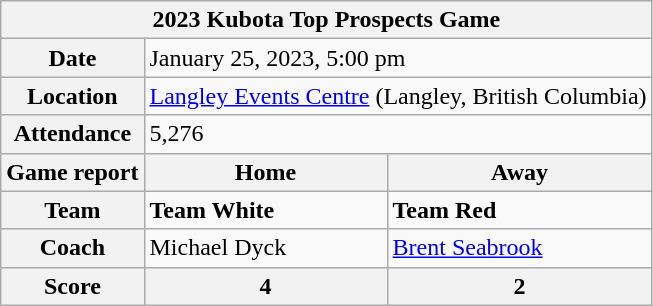<table class="wikitable">
<tr>
<th colspan="3">2023 Kubota Top Prospects Game</th>
</tr>
<tr>
<th>Date</th>
<td colspan="2">January 25, 2023, 5:00 pm</td>
</tr>
<tr>
<th>Location</th>
<td colspan="2"><a href='#'>Langley Events Centre</a> (Langley, British Columbia)</td>
</tr>
<tr>
<th>Attendance</th>
<td colspan="2">5,276</td>
</tr>
<tr>
<th>Game report</th>
<th>Home</th>
<th>Away</th>
</tr>
<tr>
<th>Team</th>
<td><strong>Team White</strong></td>
<td><strong>Team Red</strong></td>
</tr>
<tr>
<th>Coach</th>
<td>Michael Dyck</td>
<td><a href='#'>Brent Seabrook</a></td>
</tr>
<tr>
<th>Score</th>
<th>4</th>
<th>2</th>
</tr>
</table>
